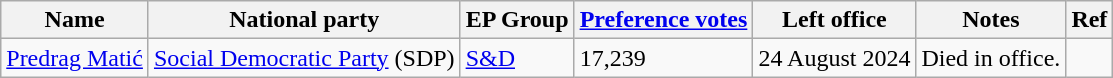<table class="sortable wikitable">
<tr>
<th>Name</th>
<th>National party</th>
<th>EP Group</th>
<th><a href='#'>Preference votes</a></th>
<th>Left office</th>
<th>Notes</th>
<th>Ref</th>
</tr>
<tr>
<td><a href='#'>Predrag Matić</a></td>
<td> <a href='#'>Social Democratic Party</a> (SDP)</td>
<td> <a href='#'>S&D</a></td>
<td>17,239</td>
<td>24 August 2024</td>
<td>Died in office.</td>
<td></td>
</tr>
</table>
